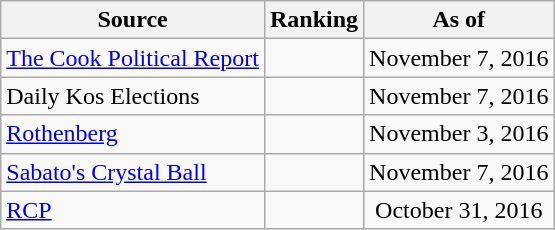<table class="wikitable" style="text-align:center">
<tr>
<th>Source</th>
<th>Ranking</th>
<th>As of</th>
</tr>
<tr>
<td align=left><a href='#'>The Cook Political Report</a></td>
<td></td>
<td>November 7, 2016</td>
</tr>
<tr>
<td align=left>Daily Kos Elections</td>
<td></td>
<td>November 7, 2016</td>
</tr>
<tr>
<td align=left><a href='#'>Rothenberg</a></td>
<td></td>
<td>November 3, 2016</td>
</tr>
<tr>
<td align=left><a href='#'>Sabato's Crystal Ball</a></td>
<td></td>
<td>November 7, 2016</td>
</tr>
<tr>
<td align="left"><a href='#'>RCP</a></td>
<td></td>
<td>October 31, 2016</td>
</tr>
</table>
